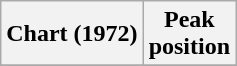<table class="wikitable plainrowheaders" style="text-align:center">
<tr>
<th scope="col">Chart (1972)</th>
<th scope="col">Peak<br>position</th>
</tr>
<tr>
</tr>
</table>
